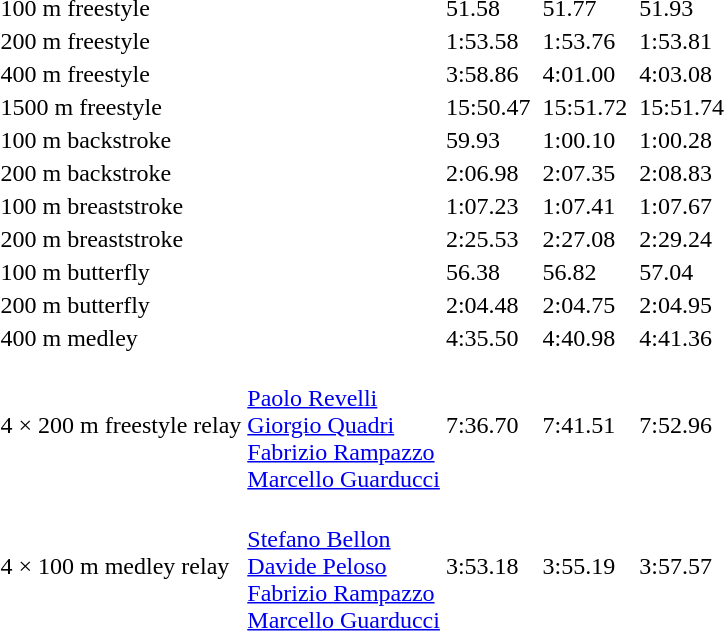<table>
<tr>
<td>100 m freestyle</td>
<td></td>
<td>51.58</td>
<td></td>
<td>51.77</td>
<td></td>
<td>51.93</td>
</tr>
<tr>
<td>200 m freestyle</td>
<td></td>
<td>1:53.58</td>
<td></td>
<td>1:53.76</td>
<td></td>
<td>1:53.81</td>
</tr>
<tr>
<td>400 m freestyle</td>
<td></td>
<td>3:58.86</td>
<td></td>
<td>4:01.00</td>
<td></td>
<td>4:03.08</td>
</tr>
<tr>
<td>1500 m freestyle</td>
<td></td>
<td>15:50.47</td>
<td></td>
<td>15:51.72</td>
<td></td>
<td>15:51.74</td>
</tr>
<tr>
<td>100 m backstroke</td>
<td></td>
<td>59.93</td>
<td></td>
<td>1:00.10</td>
<td></td>
<td>1:00.28</td>
</tr>
<tr>
<td>200 m backstroke</td>
<td></td>
<td>2:06.98</td>
<td></td>
<td>2:07.35</td>
<td></td>
<td>2:08.83</td>
</tr>
<tr>
<td>100 m breaststroke</td>
<td></td>
<td>1:07.23</td>
<td></td>
<td>1:07.41</td>
<td></td>
<td>1:07.67</td>
</tr>
<tr>
<td>200 m breaststroke</td>
<td></td>
<td>2:25.53</td>
<td></td>
<td>2:27.08</td>
<td></td>
<td>2:29.24</td>
</tr>
<tr>
<td>100 m butterfly</td>
<td></td>
<td>56.38</td>
<td></td>
<td>56.82</td>
<td></td>
<td>57.04</td>
</tr>
<tr>
<td>200 m butterfly</td>
<td></td>
<td>2:04.48</td>
<td></td>
<td>2:04.75</td>
<td></td>
<td>2:04.95</td>
</tr>
<tr>
<td>400 m medley</td>
<td></td>
<td>4:35.50</td>
<td></td>
<td>4:40.98</td>
<td></td>
<td>4:41.36</td>
</tr>
<tr>
<td>4 × 200 m freestyle relay</td>
<td><br><a href='#'>Paolo Revelli</a><br><a href='#'>Giorgio Quadri</a><br><a href='#'>Fabrizio Rampazzo</a><br><a href='#'>Marcello Guarducci</a></td>
<td>7:36.70</td>
<td></td>
<td>7:41.51</td>
<td></td>
<td>7:52.96</td>
</tr>
<tr>
<td>4 × 100 m medley relay</td>
<td><br><a href='#'>Stefano Bellon</a><br><a href='#'>Davide Peloso</a><br><a href='#'>Fabrizio Rampazzo</a><br><a href='#'>Marcello Guarducci</a></td>
<td>3:53.18</td>
<td></td>
<td>3:55.19</td>
<td></td>
<td>3:57.57</td>
</tr>
</table>
